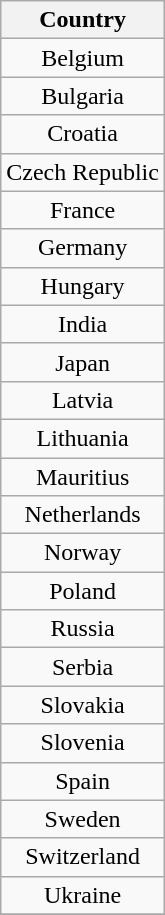<table class="wikitable" style="text-align:center">
<tr>
<th>Country</th>
</tr>
<tr>
<td>Belgium</td>
</tr>
<tr>
<td>Bulgaria</td>
</tr>
<tr>
<td>Croatia</td>
</tr>
<tr>
<td>Czech Republic</td>
</tr>
<tr>
<td>France</td>
</tr>
<tr>
<td>Germany</td>
</tr>
<tr>
<td>Hungary</td>
</tr>
<tr>
<td>India</td>
</tr>
<tr>
<td>Japan</td>
</tr>
<tr>
<td>Latvia</td>
</tr>
<tr>
<td>Lithuania</td>
</tr>
<tr>
<td>Mauritius</td>
</tr>
<tr>
<td>Netherlands</td>
</tr>
<tr>
<td>Norway</td>
</tr>
<tr>
<td>Poland</td>
</tr>
<tr>
<td>Russia</td>
</tr>
<tr>
<td>Serbia</td>
</tr>
<tr>
<td>Slovakia</td>
</tr>
<tr>
<td>Slovenia</td>
</tr>
<tr>
<td>Spain</td>
</tr>
<tr>
<td>Sweden</td>
</tr>
<tr>
<td>Switzerland</td>
</tr>
<tr>
<td>Ukraine</td>
</tr>
<tr>
</tr>
</table>
